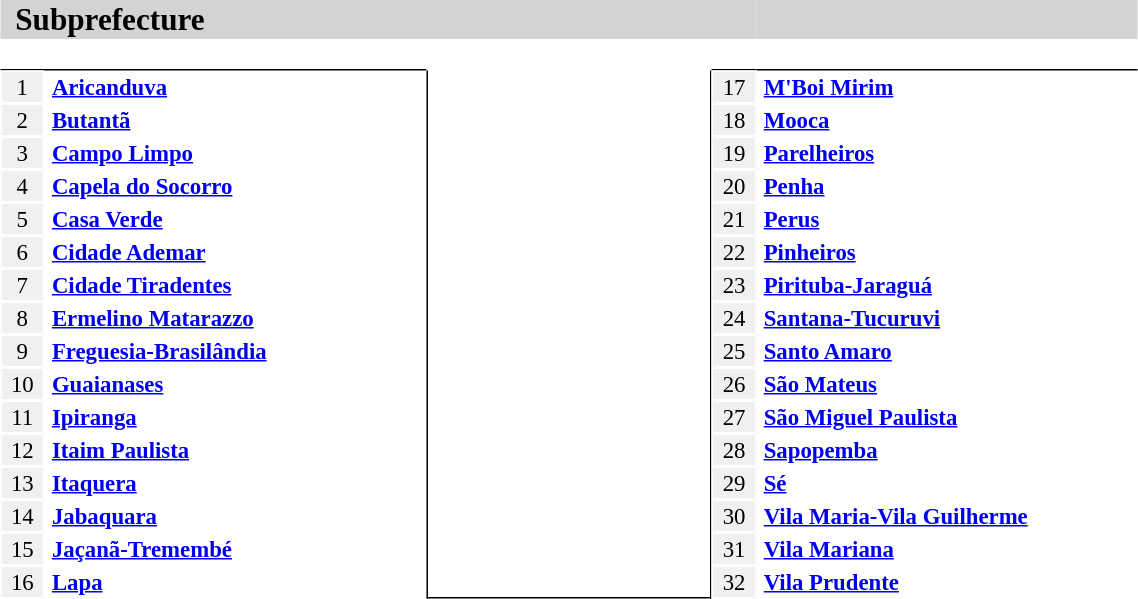<table class="toccolours" width="60%" align="center" cellpadding="1" cellspacing="0" style="margin:1 1 1em 1em; clear:right; text-align:center">
<tr>
<th colspan="4" style="text-align:left;background:lightgrey; padding-left:10px; font-size:130%">Subprefecture</th>
<th colspan="1" style="text-align:right;background:lightgrey; padding-right:10px"></th>
</tr>
<tr style="font-size:95%">
<th width="2%"  style="background:white; text-align:center; border-bottom:1px solid black"> </th>
<th width="20%" style="background:white; text-align:left; border-bottom:1px solid black"></th>
<th width="15%" style="background:white; text-align:center"> </th>
<th width="2%"  style="background:white; text-align:center; border-bottom:1px solid black"> </th>
<th width="20%" style="background:white; text-align:left; border-bottom:1px solid black"></th>
</tr>
<tr style="font-size:95%">
<td style="background:#f0f0f0; border:1px solid white">1</td>
<td style="text-align:left;padding-left:5px"><strong><a href='#'>Aricanduva</a></strong></td>
<th align=center rowspan=20 style="background:white; text-align:center; border-bottom:1px solid black; border-right:1px solid black; border-left:1px solid black"></th>
<td style="background:#f0f0f0; border:1px solid white">17</td>
<td style="text-align:left;padding-left:5px"><strong><a href='#'>M'Boi Mirim</a></strong></td>
</tr>
<tr style="font-size:95%">
<td style="background:#f0f0f0; border:1px solid white">2</td>
<td style="text-align:left;padding-left:5px"><strong><a href='#'>Butantã</a></strong></td>
<td style="background:#f0f0f0; border:1px solid white">18</td>
<td style="text-align:left;padding-left:5px"><strong><a href='#'>Mooca</a></strong></td>
</tr>
<tr style="font-size:95%">
<td style="background:#f0f0f0; border:1px solid white">3</td>
<td style="text-align:left;padding-left:5px"><strong><a href='#'>Campo Limpo</a></strong></td>
<td style="background:#f0f0f0; border:1px solid white">19</td>
<td style="text-align:left;padding-left:5px"><strong><a href='#'>Parelheiros</a></strong></td>
</tr>
<tr style="font-size:95%">
<td style="background:#f0f0f0; border:1px solid white">4</td>
<td style="text-align:left;padding-left:5px"><strong><a href='#'>Capela do Socorro</a></strong></td>
<td style="background:#f0f0f0; border:1px solid white">20</td>
<td style="text-align:left;padding-left:5px"><strong><a href='#'>Penha</a></strong></td>
</tr>
<tr style="font-size:95%">
<td style="background:#f0f0f0; border:1px solid white">5</td>
<td style="text-align:left;padding-left:5px"><strong><a href='#'>Casa Verde</a></strong></td>
<td style="background:#f0f0f0; border:1px solid white">21</td>
<td style="text-align:left;padding-left:5px"><strong><a href='#'>Perus</a></strong></td>
</tr>
<tr style="font-size:95%">
<td style="background:#f0f0f0; border:1px solid white">6</td>
<td style="text-align:left;padding-left:5px"><strong><a href='#'>Cidade Ademar</a></strong></td>
<td style="background:#f0f0f0; border:1px solid white">22</td>
<td style="text-align:left;padding-left:5px"><strong><a href='#'>Pinheiros</a></strong></td>
</tr>
<tr style="font-size:95%">
<td style="background:#f0f0f0; border:1px solid white">7</td>
<td style="text-align:left;padding-left:5px"><strong><a href='#'>Cidade Tiradentes</a></strong></td>
<td style="background:#f0f0f0; border:1px solid white">23</td>
<td style="text-align:left;padding-left:5px"><strong><a href='#'>Pirituba-Jaraguá</a></strong></td>
</tr>
<tr style="font-size:95%">
<td style="background:#f0f0f0; border:1px solid white">8</td>
<td style="text-align:left;padding-left:5px"><strong><a href='#'>Ermelino Matarazzo</a></strong></td>
<td style="background:#f0f0f0; border:1px solid white">24</td>
<td style="text-align:left;padding-left:5px"><strong><a href='#'>Santana-Tucuruvi</a></strong></td>
</tr>
<tr style="font-size:95%">
<td style="background:#f0f0f0; border:1px solid white">9</td>
<td style="text-align:left;padding-left:5px"><strong><a href='#'>Freguesia-Brasilândia</a></strong></td>
<td style="background:#f0f0f0; border:1px solid white">25</td>
<td style="text-align:left;padding-left:5px"><strong><a href='#'>Santo Amaro</a></strong></td>
</tr>
<tr style="font-size:95%">
<td style="background:#f0f0f0; border:1px solid white">10</td>
<td style="text-align:left;padding-left:5px"><strong><a href='#'>Guaianases</a></strong></td>
<td style="background:#f0f0f0; border:1px solid white">26</td>
<td style="text-align:left;padding-left:5px"><strong><a href='#'>São Mateus</a></strong></td>
</tr>
<tr style="font-size:95%">
<td style="background:#f0f0f0; border:1px solid white">11</td>
<td style="text-align:left;padding-left:5px"><strong><a href='#'>Ipiranga</a></strong></td>
<td style="background:#f0f0f0; border:1px solid white">27</td>
<td style="text-align:left;padding-left:5px"><strong><a href='#'>São Miguel Paulista</a></strong></td>
</tr>
<tr style="font-size:95%">
<td style="background:#f0f0f0; border:1px solid white">12</td>
<td style="text-align:left;padding-left:5px"><strong><a href='#'>Itaim Paulista</a></strong></td>
<td style="background:#f0f0f0; border:1px solid white">28</td>
<td style="text-align:left;padding-left:5px"><strong><a href='#'>Sapopemba</a></strong></td>
</tr>
<tr style="font-size:95%">
<td style="background:#f0f0f0; border:1px solid white">13</td>
<td style="text-align:left;padding-left:5px"><strong><a href='#'>Itaquera</a></strong></td>
<td style="background:#f0f0f0; border:1px solid white">29</td>
<td style="text-align:left;padding-left:5px"><strong><a href='#'>Sé</a></strong></td>
</tr>
<tr style="font-size:95%">
<td style="background:#f0f0f0; border:1px solid white">14</td>
<td style="text-align:left;padding-left:5px"><strong><a href='#'>Jabaquara</a></strong></td>
<td style="background:#f0f0f0; border:1px solid white">30</td>
<td style="text-align:left;padding-left:5px"><strong><a href='#'>Vila Maria-Vila Guilherme</a></strong></td>
</tr>
<tr style="font-size:95%">
<td style="background:#f0f0f0; border:1px solid white">15</td>
<td style="text-align:left;padding-left:5px"><strong><a href='#'> Jaçanã-Tremembé</a></strong></td>
<td style="background:#f0f0f0; border:1px solid white">31</td>
<td style="text-align:left;padding-left:5px"><strong><a href='#'>Vila Mariana</a></strong></td>
</tr>
<tr style="font-size:95%">
<td style="background:#f0f0f0; border:1px solid white">16</td>
<td style="text-align:left;padding-left:5px"><strong><a href='#'>Lapa</a></strong></td>
<td style="background:#f0f0f0; border:1px solid white">32</td>
<td style="text-align:left;padding-left:5px"><strong><a href='#'>Vila Prudente</a></strong></td>
</tr>
<tr style="font-size:95%">
</tr>
</table>
